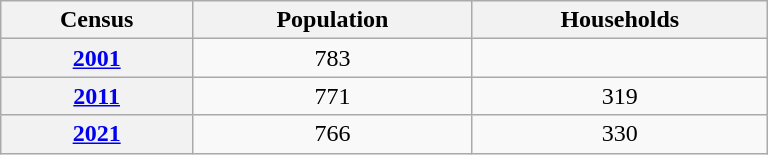<table class="wikitable" style="width:32em; text-align:center;">
<tr>
<th scope=col>Census</th>
<th scope=col>Population</th>
<th scope=col>Households</th>
</tr>
<tr>
<th scope=row><a href='#'>2001</a></th>
<td>783</td>
<td></td>
</tr>
<tr>
<th scope=row><a href='#'>2011</a></th>
<td>771</td>
<td>319</td>
</tr>
<tr>
<th scope=row><a href='#'>2021</a></th>
<td>766</td>
<td>330</td>
</tr>
</table>
